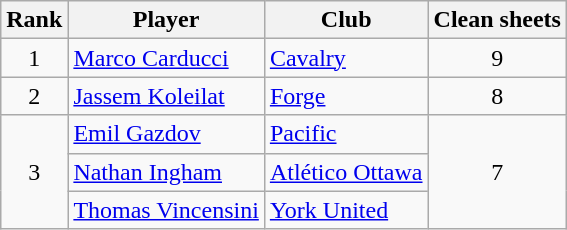<table class="wikitable">
<tr>
<th>Rank</th>
<th>Player</th>
<th>Club</th>
<th>Clean sheets</th>
</tr>
<tr>
<td style="text-align:center" rowspan="1">1</td>
<td> <a href='#'>Marco Carducci</a></td>
<td><a href='#'>Cavalry</a></td>
<td style="text-align:center" rowspan="1">9</td>
</tr>
<tr>
<td style="text-align:center" rowspan="1">2</td>
<td> <a href='#'>Jassem Koleilat</a></td>
<td><a href='#'>Forge</a></td>
<td style="text-align:center" rowspan="1">8</td>
</tr>
<tr>
<td style="text-align:center" rowspan="3">3</td>
<td> <a href='#'>Emil Gazdov</a></td>
<td><a href='#'>Pacific</a></td>
<td style="text-align:center" rowspan="3">7</td>
</tr>
<tr>
<td> <a href='#'>Nathan Ingham</a></td>
<td><a href='#'>Atlético Ottawa</a></td>
</tr>
<tr>
<td> <a href='#'>Thomas Vincensini</a></td>
<td><a href='#'>York United</a></td>
</tr>
</table>
